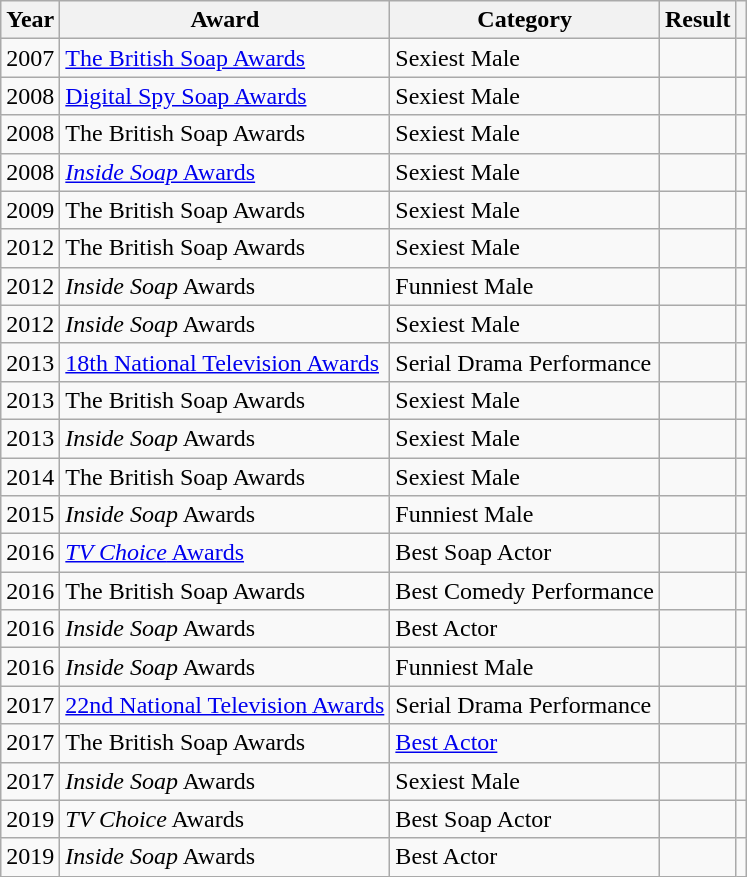<table class="wikitable">
<tr>
<th>Year</th>
<th>Award</th>
<th>Category</th>
<th>Result</th>
<th scope=col class=unsortable></th>
</tr>
<tr>
<td>2007</td>
<td><a href='#'>The British Soap Awards</a></td>
<td>Sexiest Male</td>
<td></td>
<td align="center"></td>
</tr>
<tr>
<td>2008</td>
<td><a href='#'>Digital Spy Soap Awards</a></td>
<td>Sexiest Male</td>
<td></td>
<td align="center"></td>
</tr>
<tr>
<td>2008</td>
<td>The British Soap Awards</td>
<td>Sexiest Male</td>
<td></td>
<td align="center"></td>
</tr>
<tr>
<td>2008</td>
<td><a href='#'><em>Inside Soap</em> Awards</a></td>
<td>Sexiest Male</td>
<td></td>
<td align="center"></td>
</tr>
<tr>
<td>2009</td>
<td>The British Soap Awards</td>
<td>Sexiest Male</td>
<td></td>
<td align="center"></td>
</tr>
<tr>
<td>2012</td>
<td>The British Soap Awards</td>
<td>Sexiest Male</td>
<td></td>
<td align="center"></td>
</tr>
<tr>
<td>2012</td>
<td><em>Inside Soap</em> Awards</td>
<td>Funniest Male</td>
<td></td>
<td align="center"></td>
</tr>
<tr>
<td>2012</td>
<td><em>Inside Soap</em> Awards</td>
<td>Sexiest Male</td>
<td></td>
<td align="center"></td>
</tr>
<tr>
<td>2013</td>
<td><a href='#'>18th National Television Awards</a></td>
<td>Serial Drama Performance</td>
<td></td>
<td align="center"></td>
</tr>
<tr>
<td>2013</td>
<td>The British Soap Awards</td>
<td>Sexiest Male</td>
<td></td>
<td align="center"></td>
</tr>
<tr>
<td>2013</td>
<td><em>Inside Soap</em> Awards</td>
<td>Sexiest Male</td>
<td></td>
<td align="center"></td>
</tr>
<tr>
<td>2014</td>
<td>The British Soap Awards</td>
<td>Sexiest Male</td>
<td></td>
<td align="center"></td>
</tr>
<tr>
<td>2015</td>
<td><em>Inside Soap</em> Awards</td>
<td>Funniest Male</td>
<td></td>
<td align="center"></td>
</tr>
<tr>
<td>2016</td>
<td><a href='#'><em>TV Choice</em> Awards</a></td>
<td>Best Soap Actor</td>
<td></td>
<td style= "text-align: center;"></td>
</tr>
<tr>
<td>2016</td>
<td>The British Soap Awards</td>
<td>Best Comedy Performance</td>
<td></td>
<td align="center"></td>
</tr>
<tr>
<td>2016</td>
<td><em>Inside Soap</em> Awards</td>
<td>Best Actor</td>
<td></td>
<td align="center"></td>
</tr>
<tr>
<td>2016</td>
<td><em>Inside Soap</em> Awards</td>
<td>Funniest Male</td>
<td></td>
<td align="center"></td>
</tr>
<tr>
<td>2017</td>
<td><a href='#'>22nd National Television Awards</a></td>
<td>Serial Drama Performance</td>
<td></td>
<td align="center"></td>
</tr>
<tr>
<td>2017</td>
<td>The British Soap Awards</td>
<td><a href='#'>Best Actor</a></td>
<td></td>
<td align="center"></td>
</tr>
<tr>
<td>2017</td>
<td><em>Inside Soap</em> Awards</td>
<td>Sexiest Male</td>
<td></td>
<td align="center"></td>
</tr>
<tr>
<td>2019</td>
<td><em>TV Choice</em> Awards</td>
<td>Best Soap Actor</td>
<td></td>
<td align="center"></td>
</tr>
<tr>
<td>2019</td>
<td><em>Inside Soap</em> Awards</td>
<td>Best Actor</td>
<td></td>
<td align="center"></td>
</tr>
</table>
